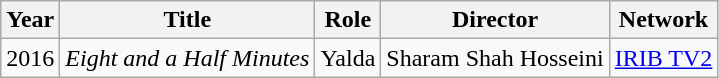<table class="wikitable sortable">
<tr>
<th>Year</th>
<th>Title</th>
<th>Role</th>
<th>Director</th>
<th>Network</th>
</tr>
<tr>
<td>2016</td>
<td><em>Eight and a Half Minutes</em></td>
<td>Yalda</td>
<td>Sharam Shah Hosseini</td>
<td><a href='#'>IRIB TV2</a></td>
</tr>
</table>
